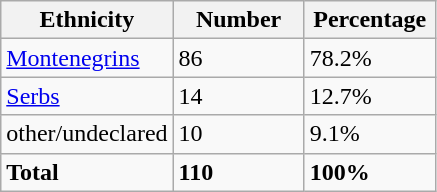<table class="wikitable">
<tr>
<th width="100px">Ethnicity</th>
<th width="80px">Number</th>
<th width="80px">Percentage</th>
</tr>
<tr>
<td><a href='#'>Montenegrins</a></td>
<td>86</td>
<td>78.2%</td>
</tr>
<tr>
<td><a href='#'>Serbs</a></td>
<td>14</td>
<td>12.7%</td>
</tr>
<tr>
<td>other/undeclared</td>
<td>10</td>
<td>9.1%</td>
</tr>
<tr>
<td><strong>Total</strong></td>
<td><strong>110</strong></td>
<td><strong>100%</strong></td>
</tr>
</table>
